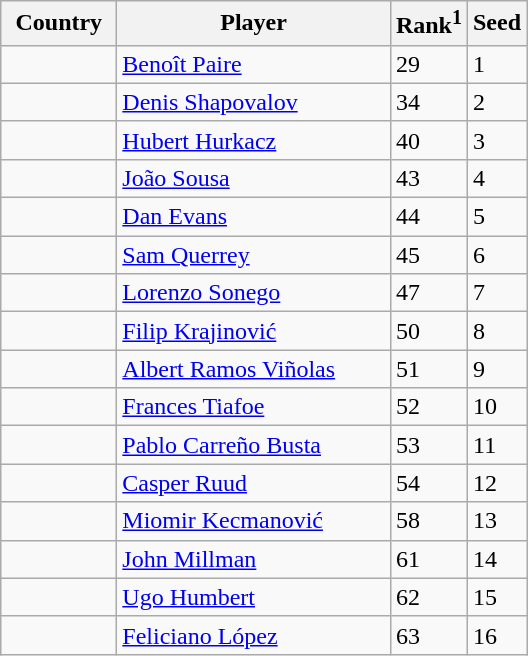<table class="sortable wikitable">
<tr>
<th width="70">Country</th>
<th width="175">Player</th>
<th>Rank<sup>1</sup></th>
<th>Seed</th>
</tr>
<tr>
<td></td>
<td><a href='#'>Benoît Paire</a></td>
<td>29</td>
<td>1</td>
</tr>
<tr>
<td></td>
<td><a href='#'>Denis Shapovalov</a></td>
<td>34</td>
<td>2</td>
</tr>
<tr>
<td></td>
<td><a href='#'>Hubert Hurkacz</a></td>
<td>40</td>
<td>3</td>
</tr>
<tr>
<td></td>
<td><a href='#'>João Sousa</a></td>
<td>43</td>
<td>4</td>
</tr>
<tr>
<td></td>
<td><a href='#'>Dan Evans</a></td>
<td>44</td>
<td>5</td>
</tr>
<tr>
<td></td>
<td><a href='#'>Sam Querrey</a></td>
<td>45</td>
<td>6</td>
</tr>
<tr>
<td></td>
<td><a href='#'>Lorenzo Sonego</a></td>
<td>47</td>
<td>7</td>
</tr>
<tr>
<td></td>
<td><a href='#'>Filip Krajinović</a></td>
<td>50</td>
<td>8</td>
</tr>
<tr>
<td></td>
<td><a href='#'>Albert Ramos Viñolas</a></td>
<td>51</td>
<td>9</td>
</tr>
<tr>
<td></td>
<td><a href='#'>Frances Tiafoe</a></td>
<td>52</td>
<td>10</td>
</tr>
<tr>
<td></td>
<td><a href='#'>Pablo Carreño Busta</a></td>
<td>53</td>
<td>11</td>
</tr>
<tr>
<td></td>
<td><a href='#'>Casper Ruud</a></td>
<td>54</td>
<td>12</td>
</tr>
<tr>
<td></td>
<td><a href='#'>Miomir Kecmanović</a></td>
<td>58</td>
<td>13</td>
</tr>
<tr>
<td></td>
<td><a href='#'>John Millman</a></td>
<td>61</td>
<td>14</td>
</tr>
<tr>
<td></td>
<td><a href='#'>Ugo Humbert</a></td>
<td>62</td>
<td>15</td>
</tr>
<tr>
<td></td>
<td><a href='#'>Feliciano López</a></td>
<td>63</td>
<td>16</td>
</tr>
</table>
